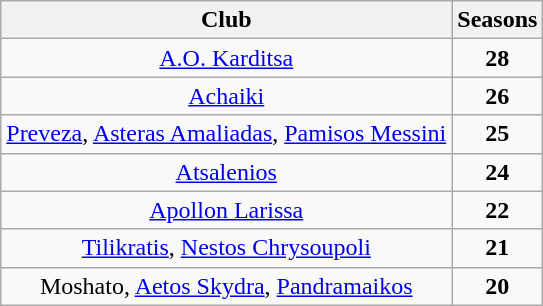<table class="wikitable" style="text-align:center">
<tr>
<th>Club</th>
<th>Seasons</th>
</tr>
<tr>
<td><a href='#'>A.O. Karditsa</a></td>
<td><strong>28</strong></td>
</tr>
<tr>
<td><a href='#'>Achaiki</a></td>
<td><strong>26</strong></td>
</tr>
<tr>
<td><a href='#'>Preveza</a>, <a href='#'>Asteras Amaliadas</a>, <a href='#'>Pamisos Messini</a></td>
<td><strong>25</strong></td>
</tr>
<tr>
<td><a href='#'>Atsalenios</a></td>
<td><strong>24</strong></td>
</tr>
<tr>
<td><a href='#'>Apollon Larissa</a></td>
<td><strong>22</strong></td>
</tr>
<tr>
<td><a href='#'>Tilikratis</a>, <a href='#'>Nestos Chrysoupoli</a></td>
<td><strong>21</strong></td>
</tr>
<tr>
<td>Moshato, <a href='#'>Aetos Skydra</a>, <a href='#'>Pandramaikos</a></td>
<td><strong>20</strong></td>
</tr>
</table>
